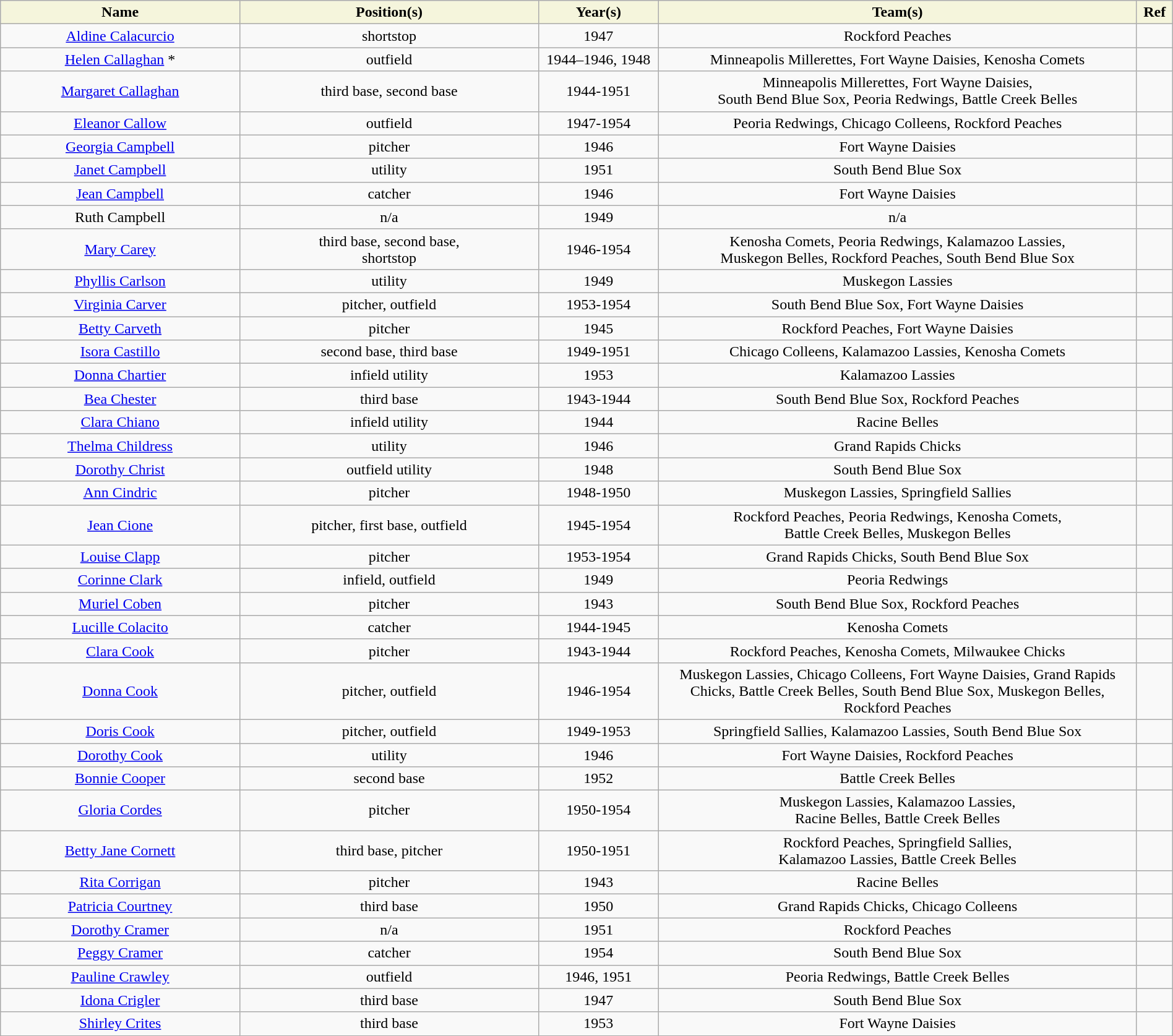<table class="wikitable" style="width: 100%">
<tr>
<th style="background:#F5F5DC;" width=20%>Name</th>
<th width=25% style="background:#F5F5DC;">Position(s)</th>
<th width=10% style="background:#F5F5DC;">Year(s)</th>
<th width=40% style="background:#F5F5DC;">Team(s)</th>
<th width=3% style="background:#F5F5DC;">Ref</th>
</tr>
<tr align=center>
<td><a href='#'>Aldine Calacurcio</a></td>
<td>shortstop</td>
<td>1947</td>
<td>Rockford Peaches</td>
<td><br></td>
</tr>
<tr align=center>
<td><a href='#'>Helen Callaghan</a> *</td>
<td>outfield</td>
<td>1944–1946, 1948</td>
<td>Minneapolis Millerettes, Fort Wayne Daisies, Kenosha Comets</td>
<td><br></td>
</tr>
<tr align=center>
<td><a href='#'>Margaret Callaghan</a></td>
<td>third base, second base</td>
<td>1944-1951</td>
<td>Minneapolis Millerettes, Fort Wayne Daisies,<br> South Bend Blue Sox, Peoria Redwings, Battle Creek Belles</td>
<td><br></td>
</tr>
<tr align=center>
<td><a href='#'>Eleanor Callow</a></td>
<td>outfield</td>
<td>1947-1954</td>
<td>Peoria Redwings, Chicago Colleens, Rockford Peaches</td>
<td><br></td>
</tr>
<tr align=center>
<td><a href='#'>Georgia Campbell</a></td>
<td>pitcher</td>
<td>1946</td>
<td>Fort Wayne Daisies</td>
<td></td>
</tr>
<tr align=center>
<td><a href='#'>Janet Campbell</a></td>
<td>utility</td>
<td>1951</td>
<td>South Bend Blue Sox</td>
<td></td>
</tr>
<tr align=center>
<td><a href='#'>Jean Campbell</a></td>
<td>catcher</td>
<td>1946</td>
<td>Fort Wayne Daisies</td>
<td></td>
</tr>
<tr align=center>
<td>Ruth Campbell</td>
<td>n/a</td>
<td>1949</td>
<td>n/a</td>
<td></td>
</tr>
<tr align=center>
<td><a href='#'>Mary Carey</a></td>
<td>third base, second base, <br>shortstop</td>
<td>1946-1954</td>
<td>Kenosha Comets, Peoria Redwings, Kalamazoo Lassies,<br>Muskegon Belles, Rockford Peaches, South Bend Blue Sox</td>
<td><br></td>
</tr>
<tr align=center>
<td><a href='#'>Phyllis Carlson</a></td>
<td>utility</td>
<td>1949</td>
<td>Muskegon Lassies</td>
<td></td>
</tr>
<tr align=center>
<td><a href='#'>Virginia Carver</a></td>
<td>pitcher, outfield</td>
<td>1953-1954</td>
<td>South Bend Blue Sox, Fort Wayne Daisies</td>
<td></td>
</tr>
<tr align=center>
<td><a href='#'>Betty Carveth</a></td>
<td>pitcher</td>
<td>1945</td>
<td>Rockford Peaches, Fort Wayne Daisies</td>
<td><br></td>
</tr>
<tr align=center>
<td><a href='#'>Isora Castillo</a></td>
<td>second base, third base</td>
<td>1949-1951</td>
<td>Chicago Colleens, Kalamazoo Lassies, Kenosha Comets</td>
<td><br></td>
</tr>
<tr align=center>
<td><a href='#'>Donna Chartier</a></td>
<td>infield utility</td>
<td>1953</td>
<td>Kalamazoo Lassies</td>
<td></td>
</tr>
<tr align=center>
<td><a href='#'>Bea Chester</a></td>
<td>third base</td>
<td>1943-1944</td>
<td>South Bend Blue Sox, Rockford Peaches</td>
<td><br></td>
</tr>
<tr align=center>
<td><a href='#'>Clara Chiano</a></td>
<td>infield utility</td>
<td>1944</td>
<td>Racine Belles</td>
<td></td>
</tr>
<tr align=center>
<td><a href='#'>Thelma Childress</a></td>
<td>utility</td>
<td>1946</td>
<td>Grand Rapids Chicks</td>
<td></td>
</tr>
<tr align=center>
<td><a href='#'>Dorothy Christ</a></td>
<td>outfield utility</td>
<td>1948</td>
<td>South Bend Blue Sox</td>
<td></td>
</tr>
<tr align=center>
<td><a href='#'>Ann Cindric</a></td>
<td>pitcher</td>
<td>1948-1950</td>
<td>Muskegon Lassies, Springfield Sallies</td>
<td><br></td>
</tr>
<tr align=center>
<td><a href='#'>Jean Cione</a></td>
<td>pitcher, first base, outfield</td>
<td>1945-1954</td>
<td>Rockford Peaches, Peoria Redwings, Kenosha Comets,<br> Battle Creek Belles, Muskegon Belles</td>
<td><br></td>
</tr>
<tr align=center>
<td><a href='#'>Louise Clapp</a></td>
<td>pitcher</td>
<td>1953-1954</td>
<td>Grand Rapids Chicks, South Bend Blue Sox</td>
<td><br></td>
</tr>
<tr align=center>
<td><a href='#'>Corinne Clark</a></td>
<td>infield, outfield</td>
<td>1949</td>
<td>Peoria Redwings</td>
<td></td>
</tr>
<tr align=center>
<td><a href='#'>Muriel Coben</a></td>
<td>pitcher</td>
<td>1943</td>
<td>South Bend Blue Sox, Rockford Peaches</td>
<td><br></td>
</tr>
<tr align=center>
<td><a href='#'>Lucille Colacito</a></td>
<td>catcher</td>
<td>1944-1945</td>
<td>Kenosha Comets</td>
<td><br></td>
</tr>
<tr align=center>
<td><a href='#'>Clara Cook</a></td>
<td>pitcher</td>
<td>1943-1944</td>
<td>Rockford Peaches, Kenosha Comets, Milwaukee Chicks</td>
<td></td>
</tr>
<tr align=center>
<td><a href='#'>Donna Cook</a></td>
<td>pitcher, outfield</td>
<td>1946-1954</td>
<td>Muskegon Lassies, Chicago Colleens, Fort Wayne Daisies, Grand Rapids Chicks, Battle Creek Belles, South Bend Blue Sox, Muskegon Belles, Rockford Peaches</td>
<td></td>
</tr>
<tr align=center>
<td><a href='#'>Doris Cook</a></td>
<td>pitcher, outfield</td>
<td>1949-1953</td>
<td>Springfield Sallies, Kalamazoo Lassies, South Bend Blue Sox</td>
<td></td>
</tr>
<tr align=center>
<td><a href='#'>Dorothy Cook</a></td>
<td>utility</td>
<td>1946</td>
<td>Fort Wayne Daisies, Rockford Peaches</td>
<td></td>
</tr>
<tr align=center>
<td><a href='#'>Bonnie Cooper</a></td>
<td>second base</td>
<td>1952</td>
<td>Battle Creek Belles</td>
<td></td>
</tr>
<tr align=center>
<td><a href='#'>Gloria Cordes</a></td>
<td>pitcher</td>
<td>1950-1954</td>
<td>Muskegon Lassies, Kalamazoo Lassies,<br>Racine Belles, Battle Creek Belles</td>
<td></td>
</tr>
<tr align=center>
<td><a href='#'>Betty Jane Cornett</a></td>
<td>third base, pitcher</td>
<td>1950-1951</td>
<td>Rockford Peaches, Springfield Sallies,<br>Kalamazoo Lassies, Battle Creek Belles</td>
<td></td>
</tr>
<tr align=center>
<td><a href='#'>Rita Corrigan</a></td>
<td>pitcher</td>
<td>1943</td>
<td>Racine Belles</td>
<td></td>
</tr>
<tr align=center>
<td><a href='#'>Patricia Courtney</a></td>
<td>third base</td>
<td>1950</td>
<td>Grand Rapids Chicks,  Chicago Colleens</td>
<td></td>
</tr>
<tr align=center>
<td><a href='#'>Dorothy Cramer</a></td>
<td>n/a</td>
<td>1951</td>
<td>Rockford Peaches</td>
<td></td>
</tr>
<tr align=center>
<td><a href='#'>Peggy Cramer</a></td>
<td>catcher</td>
<td>1954</td>
<td>South Bend Blue Sox</td>
<td></td>
</tr>
<tr align=center>
<td><a href='#'>Pauline Crawley</a></td>
<td>outfield</td>
<td>1946, 1951</td>
<td>Peoria Redwings, Battle Creek Belles</td>
<td></td>
</tr>
<tr align=center>
<td><a href='#'>Idona Crigler</a></td>
<td>third base</td>
<td>1947</td>
<td>South Bend Blue Sox</td>
<td></td>
</tr>
<tr align=center>
<td><a href='#'>Shirley Crites</a></td>
<td>third base</td>
<td>1953</td>
<td>Fort Wayne Daisies</td>
<td></td>
</tr>
</table>
